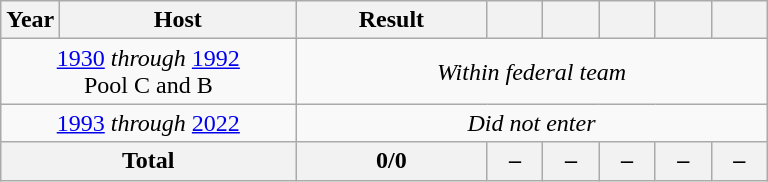<table class="wikitable" style="text-align:center">
<tr>
<th width=30>Year</th>
<th width=150>Host</th>
<th width=120>Result</th>
<th width=30></th>
<th width=30></th>
<th width=30></th>
<th width=30></th>
<th width=30></th>
</tr>
<tr>
<td colspan=2><a href='#'>1930</a> <em>through</em> <a href='#'>1992</a> <br> Pool C and B</td>
<td colspan=6><em>Within  federal team</em></td>
</tr>
<tr>
<td colspan=2><a href='#'>1993</a> <em>through</em> <a href='#'>2022</a></td>
<td colspan=6><em>Did not enter</em></td>
</tr>
<tr>
<th colspan=2>Total</th>
<th>0/0</th>
<th>–</th>
<th>–</th>
<th>–</th>
<th>–</th>
<th>–</th>
</tr>
</table>
